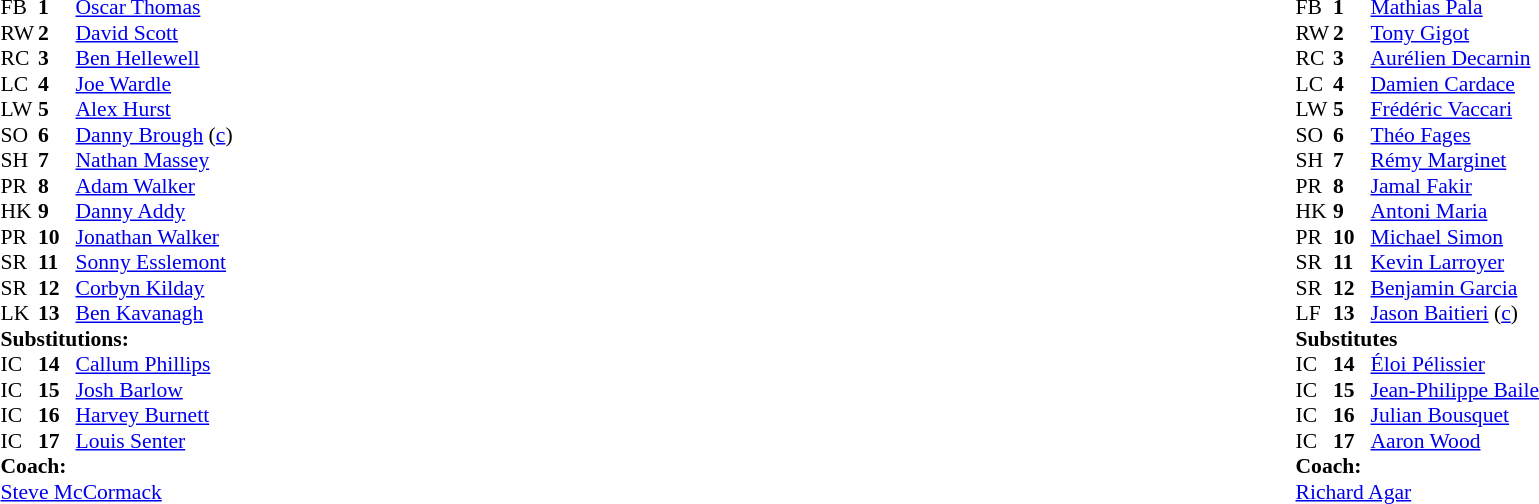<table width="100%">
<tr>
<td valign="top" width="50%"><br><table style="font-size: 90%" cellspacing="0" cellpadding="0">
<tr>
<th width="25"></th>
<th width="25"></th>
</tr>
<tr>
<td>FB</td>
<td><strong>1</strong></td>
<td> <a href='#'>Oscar Thomas</a></td>
</tr>
<tr>
<td>RW</td>
<td><strong>2</strong></td>
<td> <a href='#'>David Scott</a></td>
</tr>
<tr>
<td>RC</td>
<td><strong>3</strong></td>
<td> <a href='#'>Ben Hellewell</a></td>
</tr>
<tr>
<td>LC</td>
<td><strong>4</strong></td>
<td> <a href='#'>Joe Wardle</a></td>
</tr>
<tr>
<td>LW</td>
<td><strong>5</strong></td>
<td> <a href='#'>Alex Hurst</a></td>
</tr>
<tr>
<td>SO</td>
<td><strong>6</strong></td>
<td> <a href='#'>Danny Brough</a> (<a href='#'>c</a>)</td>
</tr>
<tr>
<td>SH</td>
<td><strong>7</strong></td>
<td> <a href='#'>Nathan Massey</a></td>
</tr>
<tr>
<td>PR</td>
<td><strong>8</strong></td>
<td> <a href='#'>Adam Walker</a></td>
</tr>
<tr>
<td>HK</td>
<td><strong>9</strong></td>
<td> <a href='#'>Danny Addy</a></td>
</tr>
<tr>
<td>PR</td>
<td><strong>10</strong></td>
<td> <a href='#'>Jonathan Walker</a></td>
</tr>
<tr>
<td>SR</td>
<td><strong>11</strong></td>
<td> <a href='#'>Sonny Esslemont</a></td>
</tr>
<tr>
<td>SR</td>
<td><strong>12</strong></td>
<td> <a href='#'>Corbyn Kilday</a></td>
</tr>
<tr>
<td>LK</td>
<td><strong>13</strong></td>
<td> <a href='#'>Ben Kavanagh</a></td>
</tr>
<tr>
<td colspan=3><strong>Substitutions:</strong></td>
</tr>
<tr>
<td>IC</td>
<td><strong>14</strong></td>
<td> <a href='#'>Callum Phillips</a></td>
</tr>
<tr>
<td>IC</td>
<td><strong>15</strong></td>
<td> <a href='#'>Josh Barlow</a></td>
</tr>
<tr>
<td>IC</td>
<td><strong>16</strong></td>
<td> <a href='#'>Harvey Burnett</a></td>
</tr>
<tr>
<td>IC</td>
<td><strong>17</strong></td>
<td> <a href='#'>Louis Senter</a></td>
</tr>
<tr>
<td colspan=3><strong>Coach:</strong></td>
</tr>
<tr>
<td colspan="4"> <a href='#'>Steve McCormack</a></td>
</tr>
</table>
</td>
<td valign="top" width="50%"><br><table style="font-size: 90%" cellspacing="0" cellpadding="0" align="center">
<tr>
<th width="25"></th>
<th width="25"></th>
</tr>
<tr>
<td>FB</td>
<td><strong>1</strong></td>
<td> <a href='#'>Mathias Pala</a></td>
</tr>
<tr>
<td>RW</td>
<td><strong>2</strong></td>
<td> <a href='#'>Tony Gigot</a></td>
</tr>
<tr>
<td>RC</td>
<td><strong>3</strong></td>
<td> <a href='#'>Aurélien Decarnin</a></td>
</tr>
<tr>
<td>LC</td>
<td><strong>4</strong></td>
<td> <a href='#'>Damien Cardace</a></td>
</tr>
<tr>
<td>LW</td>
<td><strong>5</strong></td>
<td> <a href='#'>Frédéric Vaccari</a></td>
</tr>
<tr>
<td>SO</td>
<td><strong>6</strong></td>
<td> <a href='#'>Théo Fages</a></td>
</tr>
<tr>
<td>SH</td>
<td><strong>7</strong></td>
<td> <a href='#'>Rémy Marginet</a></td>
</tr>
<tr>
<td>PR</td>
<td><strong>8</strong></td>
<td> <a href='#'>Jamal Fakir</a></td>
</tr>
<tr>
<td>HK</td>
<td><strong>9</strong></td>
<td> <a href='#'>Antoni Maria</a></td>
</tr>
<tr>
<td>PR</td>
<td><strong>10</strong></td>
<td> <a href='#'>Michael Simon</a></td>
</tr>
<tr>
<td>SR</td>
<td><strong>11</strong></td>
<td> <a href='#'>Kevin Larroyer</a></td>
</tr>
<tr>
<td>SR</td>
<td><strong>12</strong></td>
<td> <a href='#'>Benjamin Garcia</a></td>
</tr>
<tr>
<td>LF</td>
<td><strong>13</strong></td>
<td> <a href='#'>Jason Baitieri</a> (<a href='#'>c</a>)</td>
</tr>
<tr>
<td colspan=3><strong>Substitutes</strong></td>
</tr>
<tr>
<td>IC</td>
<td><strong>14</strong></td>
<td> <a href='#'>Éloi Pélissier</a></td>
</tr>
<tr>
<td>IC</td>
<td><strong>15</strong></td>
<td> <a href='#'>Jean-Philippe Baile</a></td>
</tr>
<tr>
<td>IC</td>
<td><strong>16</strong></td>
<td> <a href='#'>Julian Bousquet</a></td>
</tr>
<tr>
<td>IC</td>
<td><strong>17</strong></td>
<td> <a href='#'>Aaron Wood</a></td>
</tr>
<tr>
<td colspan=3><strong>Coach:</strong></td>
</tr>
<tr>
<td colspan="4"> <a href='#'>Richard Agar</a></td>
</tr>
</table>
</td>
</tr>
</table>
